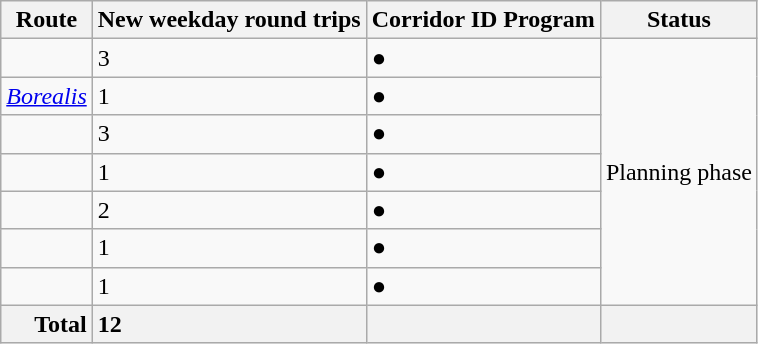<table class="wikitable sortable">
<tr>
<th>Route</th>
<th>New weekday round trips</th>
<th>Corridor ID Program</th>
<th>Status</th>
</tr>
<tr>
<td></td>
<td>3</td>
<td>●</td>
<td rowspan=7>Planning phase</td>
</tr>
<tr>
<td><a href='#'><em>Borealis</em></a></td>
<td>1</td>
<td>●</td>
</tr>
<tr>
<td></td>
<td>3</td>
<td>●</td>
</tr>
<tr>
<td></td>
<td>1</td>
<td>●</td>
</tr>
<tr>
<td></td>
<td>2</td>
<td>●</td>
</tr>
<tr>
<td></td>
<td>1</td>
<td>●</td>
</tr>
<tr>
<td></td>
<td>1</td>
<td>●</td>
</tr>
<tr>
<th style="text-align:right;">Total</th>
<th style="text-align:left;">12</th>
<th></th>
<th></th>
</tr>
</table>
